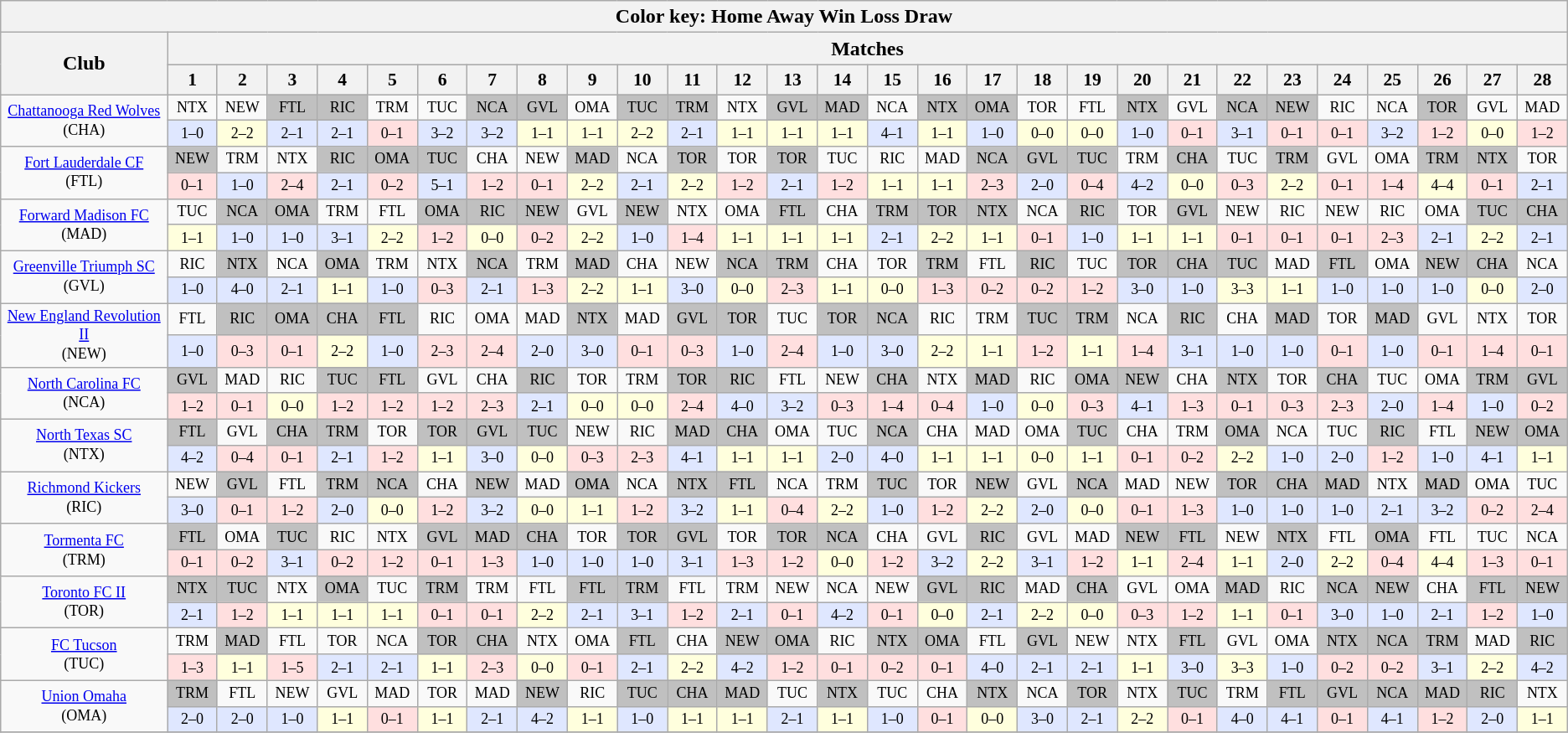<table class="wikitable" style="text-align:center;width=100%">
<tr>
<th colspan="35">Color key: <span>Home</span>  <span>Away</span>  <span>Win</span>  <span>Loss</span>  <span>Draw</span></th>
</tr>
<tr>
<th width="10%" rowspan="2">Club</th>
<th width="90%" colspan="28">Matches</th>
</tr>
<tr style="background-color:#CCCCCC; font-size: 90%">
<th width="3.00%">1</th>
<th width="3.00%">2</th>
<th width="3.00%">3</th>
<th width="3.00%">4</th>
<th width="3.00%">5</th>
<th width="3.00%">6</th>
<th width="3.00%">7</th>
<th width="3.00%">8</th>
<th width="3.00%">9</th>
<th width="3.00%">10</th>
<th width="3.00%">11</th>
<th width="3.00%">12</th>
<th width="3.00%">13</th>
<th width="3.00%">14</th>
<th width="3.00%">15</th>
<th width="3.00%">16</th>
<th width="3.00%">17</th>
<th width="3.00%">18</th>
<th width="3.00%">19</th>
<th width="3.00%">20</th>
<th width="3.00%">21</th>
<th width="3.00%">22</th>
<th width="3.00%">23</th>
<th width="3.00%">24</th>
<th width="3.00%">25</th>
<th width="3.00%">26</th>
<th width="3.00%">27</th>
<th width="3.00%">28<br></th>
</tr>
<tr style="font-size: 75%">
<td rowspan="2"><a href='#'>Chattanooga Red Wolves</a><br>(CHA)</td>
<td>NTX</td>
<td>NEW</td>
<td bgcolor=#C0C0C0>FTL</td>
<td bgcolor=#C0C0C0>RIC</td>
<td>TRM</td>
<td>TUC</td>
<td bgcolor=#C0C0C0>NCA</td>
<td bgcolor=#C0C0C0>GVL</td>
<td>OMA</td>
<td bgcolor=#C0C0C0>TUC</td>
<td bgcolor=#C0C0C0>TRM</td>
<td>NTX</td>
<td bgcolor=#C0C0C0>GVL</td>
<td bgcolor=#C0C0C0>MAD</td>
<td>NCA</td>
<td bgcolor=#C0C0C0>NTX</td>
<td bgcolor=#C0C0C0>OMA</td>
<td>TOR</td>
<td>FTL</td>
<td bgcolor=#C0C0C0>NTX</td>
<td>GVL</td>
<td bgcolor=#C0C0C0>NCA</td>
<td bgcolor=#C0C0C0>NEW</td>
<td>RIC</td>
<td>NCA</td>
<td bgcolor=#C0C0C0>TOR</td>
<td>GVL</td>
<td>MAD</td>
</tr>
<tr style="font-size: 75%">
<td bgcolor=#DFE7FF>1–0</td>
<td bgcolor=#FFFFDD>2–2</td>
<td bgcolor=#DFE7FF>2–1</td>
<td bgcolor=#DFE7FF>2–1</td>
<td bgcolor=#FFDFDF>0–1</td>
<td bgcolor=#DFE7FF>3–2</td>
<td bgcolor=#DFE7FF>3–2</td>
<td bgcolor=#FFFFDD>1–1</td>
<td bgcolor=#FFFFDD>1–1</td>
<td bgcolor=#FFFFDD>2–2</td>
<td bgcolor=#DFE7FF>2–1</td>
<td bgcolor=#FFFFDD>1–1</td>
<td bgcolor=#FFFFDD>1–1</td>
<td bgcolor=#FFFFDD>1–1</td>
<td bgcolor=#DFE7FF>4–1</td>
<td bgcolor=#FFFFDD>1–1</td>
<td bgcolor=#DFE7FF>1–0</td>
<td bgcolor=#FFFFDD>0–0</td>
<td bgcolor=#FFFFDD>0–0</td>
<td bgcolor=#DFE7FF>1–0</td>
<td bgcolor=#FFDFDF>0–1</td>
<td bgcolor=#DFE7FF>3–1</td>
<td bgcolor=#FFDFDF>0–1</td>
<td bgcolor=#FFDFDF>0–1</td>
<td bgcolor=#DFE7FF>3–2</td>
<td bgcolor=#FFDFDF>1–2</td>
<td bgcolor=#FFFFDD>0–0</td>
<td bgcolor=#FFDFDF>1–2</td>
</tr>
<tr style="font-size: 75%">
<td rowspan="2"><a href='#'>Fort Lauderdale CF</a><br>(FTL)</td>
<td bgcolor=#C0C0C0>NEW</td>
<td>TRM</td>
<td>NTX</td>
<td bgcolor=#C0C0C0>RIC</td>
<td bgcolor=#C0C0C0>OMA</td>
<td bgcolor=#C0C0C0>TUC</td>
<td>CHA</td>
<td>NEW</td>
<td bgcolor=#C0C0C0>MAD</td>
<td>NCA</td>
<td bgcolor=#C0C0C0>TOR</td>
<td>TOR</td>
<td bgcolor=#C0C0C0>TOR</td>
<td>TUC</td>
<td>RIC</td>
<td>MAD</td>
<td bgcolor=#C0C0C0>NCA</td>
<td bgcolor=#C0C0C0>GVL</td>
<td bgcolor=#C0C0C0>TUC</td>
<td>TRM</td>
<td bgcolor=#C0C0C0>CHA</td>
<td>TUC</td>
<td bgcolor=#C0C0C0>TRM</td>
<td>GVL</td>
<td>OMA</td>
<td bgcolor=#C0C0C0>TRM</td>
<td bgcolor=#C0C0C0>NTX</td>
<td>TOR</td>
</tr>
<tr style="font-size: 75%">
<td bgcolor=#FFDFDF>0–1</td>
<td bgcolor=#DFE7FF>1–0</td>
<td bgcolor=#FFDFDF>2–4</td>
<td bgcolor=#DFE7FF>2–1</td>
<td bgcolor=#FFDFDF>0–2</td>
<td bgcolor=#DFE7FF>5–1</td>
<td bgcolor=#FFDFDF>1–2</td>
<td bgcolor=#FFDFDF>0–1</td>
<td bgcolor=#FFFFDD>2–2</td>
<td bgcolor=#DFE7FF>2–1</td>
<td bgcolor=#FFFFDD>2–2</td>
<td bgcolor=#FFDFDF>1–2</td>
<td bgcolor=#DFE7FF>2–1</td>
<td bgcolor=#FFDFDF>1–2</td>
<td bgcolor=#FFFFDD>1–1</td>
<td bgcolor=#FFFFDD>1–1</td>
<td bgcolor=#FFDFDF>2–3</td>
<td bgcolor=#DFE7FF>2–0</td>
<td bgcolor=#FFDFDF>0–4</td>
<td bgcolor=#DFE7FF>4–2</td>
<td bgcolor=#FFFFDD>0–0</td>
<td bgcolor=#FFDFDF>0–3</td>
<td bgcolor=#FFFFDD>2–2</td>
<td bgcolor=#FFDFDF>0–1</td>
<td bgcolor=#FFDFDF>1–4</td>
<td bgcolor=#FFFFDD>4–4</td>
<td bgcolor=#FFDFDF>0–1</td>
<td bgcolor=#DFE7FF>2–1</td>
</tr>
<tr style="font-size: 75%">
<td rowspan="2"><a href='#'>Forward Madison FC</a><br>(MAD)</td>
<td>TUC</td>
<td bgcolor=#C0C0C0>NCA</td>
<td bgcolor=#C0C0C0>OMA</td>
<td>TRM</td>
<td>FTL</td>
<td bgcolor=#C0C0C0>OMA</td>
<td bgcolor=#C0C0C0>RIC</td>
<td bgcolor=#C0C0C0>NEW</td>
<td>GVL</td>
<td bgcolor=#C0C0C0>NEW</td>
<td>NTX</td>
<td>OMA</td>
<td bgcolor=#C0C0C0>FTL</td>
<td>CHA</td>
<td bgcolor=#C0C0C0>TRM</td>
<td bgcolor=#C0C0C0>TOR</td>
<td bgcolor=#C0C0C0>NTX</td>
<td>NCA</td>
<td bgcolor=#C0C0C0>RIC</td>
<td>TOR</td>
<td bgcolor=#C0C0C0>GVL</td>
<td>NEW</td>
<td>RIC</td>
<td>NEW</td>
<td>RIC</td>
<td>OMA</td>
<td bgcolor=#C0C0C0>TUC</td>
<td bgcolor=#C0C0C0>CHA</td>
</tr>
<tr style="font-size: 75%">
<td bgcolor=#FFFFDD>1–1</td>
<td bgcolor=#DFE7FF>1–0</td>
<td bgcolor=#DFE7FF>1–0</td>
<td bgcolor=#DFE7FF>3–1</td>
<td bgcolor=#FFFFDD>2–2</td>
<td bgcolor=#FFDFDF>1–2</td>
<td bgcolor=#FFFFDD>0–0</td>
<td bgcolor=#FFDFDF>0–2</td>
<td bgcolor=#FFFFDD>2–2</td>
<td bgcolor=#DFE7FF>1–0</td>
<td bgcolor=#FFDFDF>1–4</td>
<td bgcolor=#FFFFDD>1–1</td>
<td bgcolor=#FFFFDD>1–1</td>
<td bgcolor=#FFFFDD>1–1</td>
<td bgcolor=#DFE7FF>2–1</td>
<td bgcolor=#FFFFDD>2–2</td>
<td bgcolor=#FFFFDD>1–1</td>
<td bgcolor=#FFDFDF>0–1</td>
<td bgcolor=#DFE7FF>1–0</td>
<td bgcolor=#FFFFDD>1–1</td>
<td bgcolor=#FFFFDD>1–1</td>
<td bgcolor=#FFDFDF>0–1</td>
<td bgcolor=#FFDFDF>0–1</td>
<td bgcolor=#FFDFDF>0–1</td>
<td bgcolor=#FFDFDF>2–3</td>
<td bgcolor=#DFE7FF>2–1</td>
<td bgcolor=#FFFFDD>2–2</td>
<td bgcolor=#DFE7FF>2–1</td>
</tr>
<tr style="font-size: 75%">
<td rowspan="2"><a href='#'>Greenville Triumph SC</a><br>(GVL)</td>
<td>RIC</td>
<td bgcolor=#C0C0C0>NTX</td>
<td>NCA</td>
<td bgcolor=#C0C0C0>OMA</td>
<td>TRM</td>
<td>NTX</td>
<td bgcolor=#C0C0C0>NCA</td>
<td>TRM</td>
<td bgcolor=#C0C0C0>MAD</td>
<td>CHA</td>
<td>NEW</td>
<td bgcolor=#C0C0C0>NCA</td>
<td bgcolor=#C0C0C0>TRM</td>
<td>CHA</td>
<td>TOR</td>
<td bgcolor=#C0C0C0>TRM</td>
<td>FTL</td>
<td bgcolor=#C0C0C0>RIC</td>
<td>TUC</td>
<td bgcolor=#C0C0C0>TOR</td>
<td bgcolor=#C0C0C0>CHA</td>
<td bgcolor=#C0C0C0>TUC</td>
<td>MAD</td>
<td bgcolor=#C0C0C0>FTL</td>
<td>OMA</td>
<td bgcolor=#C0C0C0>NEW</td>
<td bgcolor=#C0C0C0>CHA</td>
<td>NCA</td>
</tr>
<tr style="font-size: 75%">
<td bgcolor=#DFE7FF>1–0</td>
<td bgcolor=#DFE7FF>4–0</td>
<td bgcolor=#DFE7FF>2–1</td>
<td bgcolor=#FFFFDD>1–1</td>
<td bgcolor=#DFE7FF>1–0</td>
<td bgcolor=#FFDFDF>0–3</td>
<td bgcolor=#DFE7FF>2–1</td>
<td bgcolor=#FFDFDF>1–3</td>
<td bgcolor=#FFFFDD>2–2</td>
<td bgcolor=#FFFFDD>1–1</td>
<td bgcolor=#DFE7FF>3–0</td>
<td bgcolor=#FFFFDD>0–0</td>
<td bgcolor=#FFDFDF>2–3</td>
<td bgcolor=#FFFFDD>1–1</td>
<td bgcolor=#FFFFDD>0–0</td>
<td bgcolor=#FFDFDF>1–3</td>
<td bgcolor=#FFDFDF>0–2</td>
<td bgcolor=#FFDFDF>0–2</td>
<td bgcolor=#FFDFDF>1–2</td>
<td bgcolor=#DFE7FF>3–0</td>
<td bgcolor=#DFE7FF>1–0</td>
<td bgcolor=#FFFFDD>3–3</td>
<td bgcolor=#FFFFDD>1–1</td>
<td bgcolor=#DFE7FF>1–0</td>
<td bgcolor=#DFE7FF>1–0</td>
<td bgcolor=#DFE7FF>1–0</td>
<td bgcolor=#FFFFDD>0–0</td>
<td bgcolor=#DFE7FF>2–0</td>
</tr>
<tr style="font-size: 75%">
<td rowspan="2"><a href='#'>New England Revolution II</a><br>(NEW)</td>
<td>FTL</td>
<td bgcolor=#C0C0C0>RIC</td>
<td bgcolor=#C0C0C0>OMA</td>
<td bgcolor=#C0C0C0>CHA</td>
<td bgcolor=#C0C0C0>FTL</td>
<td>RIC</td>
<td>OMA</td>
<td>MAD</td>
<td bgcolor=#C0C0C0>NTX</td>
<td>MAD</td>
<td bgcolor=#C0C0C0>GVL</td>
<td bgcolor=#C0C0C0>TOR</td>
<td>TUC</td>
<td bgcolor=#C0C0C0>TOR</td>
<td bgcolor=#C0C0C0>NCA</td>
<td>RIC</td>
<td>TRM</td>
<td bgcolor=#C0C0C0>TUC</td>
<td bgcolor=#C0C0C0>TRM</td>
<td>NCA</td>
<td bgcolor=#C0C0C0>RIC</td>
<td>CHA</td>
<td bgcolor=#C0C0C0>MAD</td>
<td>TOR</td>
<td bgcolor=#C0C0C0>MAD</td>
<td>GVL</td>
<td>NTX</td>
<td>TOR</td>
</tr>
<tr style="font-size: 75%">
<td bgcolor=#DFE7FF>1–0</td>
<td bgcolor=#FFDFDF>0–3</td>
<td bgcolor=#FFDFDF>0–1</td>
<td bgcolor=#FFFFDD>2–2</td>
<td bgcolor=#DFE7FF>1–0</td>
<td bgcolor=#FFDFDF>2–3</td>
<td bgcolor=#FFDFDF>2–4</td>
<td bgcolor=#DFE7FF>2–0</td>
<td bgcolor=#DFE7FF>3–0</td>
<td bgcolor=#FFDFDF>0–1</td>
<td bgcolor=#FFDFDF>0–3</td>
<td bgcolor=#DFE7FF>1–0</td>
<td bgcolor=#FFDFDF>2–4</td>
<td bgcolor=#DFE7FF>1–0</td>
<td bgcolor=#DFE7FF>3–0</td>
<td bgcolor=#FFFFDD>2–2</td>
<td bgcolor=#FFFFDD>1–1</td>
<td bgcolor=#FFDFDF>1–2</td>
<td bgcolor=#FFFFDD>1–1</td>
<td bgcolor=#FFDFDF>1–4</td>
<td bgcolor=#DFE7FF>3–1</td>
<td bgcolor=#DFE7FF>1–0</td>
<td bgcolor=#DFE7FF>1–0</td>
<td bgcolor=#FFDFDF>0–1</td>
<td bgcolor=#DFE7FF>1–0</td>
<td bgcolor=#FFDFDF>0–1</td>
<td bgcolor=#FFDFDF>1–4</td>
<td bgcolor=#FFDFDF>0–1</td>
</tr>
<tr style="font-size: 75%">
<td rowspan="2"><a href='#'>North Carolina FC</a><br>(NCA)</td>
<td bgcolor=#C0C0C0>GVL</td>
<td>MAD</td>
<td>RIC</td>
<td bgcolor=#C0C0C0>TUC</td>
<td bgcolor=#C0C0C0>FTL</td>
<td>GVL</td>
<td>CHA</td>
<td bgcolor=#C0C0C0>RIC</td>
<td>TOR</td>
<td>TRM</td>
<td bgcolor=#C0C0C0>TOR</td>
<td bgcolor=#C0C0C0>RIC</td>
<td>FTL</td>
<td>NEW</td>
<td bgcolor=#C0C0C0>CHA</td>
<td>NTX</td>
<td bgcolor=#C0C0C0>MAD</td>
<td>RIC</td>
<td bgcolor=#C0C0C0>OMA</td>
<td bgcolor=#C0C0C0>NEW</td>
<td>CHA</td>
<td bgcolor=#C0C0C0>NTX</td>
<td>TOR</td>
<td bgcolor=#C0C0C0>CHA</td>
<td>TUC</td>
<td>OMA</td>
<td bgcolor=#C0C0C0>TRM</td>
<td bgcolor=#C0C0C0>GVL</td>
</tr>
<tr style="font-size: 75%">
<td bgcolor=#FFDFDF>1–2</td>
<td bgcolor=#FFDFDF>0–1</td>
<td bgcolor=#FFFFDD>0–0</td>
<td bgcolor=#FFDFDF>1–2</td>
<td bgcolor=#FFDFDF>1–2</td>
<td bgcolor=#FFDFDF>1–2</td>
<td bgcolor=#FFDFDF>2–3</td>
<td bgcolor=#DFE7FF>2–1</td>
<td bgcolor=#FFFFDD>0–0</td>
<td bgcolor=#FFFFDD>0–0</td>
<td bgcolor=#FFDFDF>2–4</td>
<td bgcolor=#DFE7FF>4–0</td>
<td bgcolor=#DFE7FF>3–2</td>
<td bgcolor=#FFDFDF>0–3</td>
<td bgcolor=#FFDFDF>1–4</td>
<td bgcolor=#FFDFDF>0–4</td>
<td bgcolor=#DFE7FF>1–0</td>
<td bgcolor=#FFFFDD>0–0</td>
<td bgcolor=#FFDFDF>0–3</td>
<td bgcolor=#DFE7FF>4–1</td>
<td bgcolor=#FFDFDF>1–3</td>
<td bgcolor=#FFDFDF>0–1</td>
<td bgcolor=#FFDFDF>0–3</td>
<td bgcolor=#FFDFDF>2–3</td>
<td bgcolor=#DFE7FF>2–0</td>
<td bgcolor=#FFDFDF>1–4</td>
<td bgcolor=#DFE7FF>1–0</td>
<td bgcolor=#FFDFDF>0–2</td>
</tr>
<tr style="font-size: 75%">
<td rowspan="2"><a href='#'>North Texas SC</a><br>(NTX)</td>
<td bgcolor=#C0C0C0>FTL</td>
<td>GVL</td>
<td bgcolor=#C0C0C0>CHA</td>
<td bgcolor=#C0C0C0>TRM</td>
<td>TOR</td>
<td bgcolor=#C0C0C0>TOR</td>
<td bgcolor=#C0C0C0>GVL</td>
<td bgcolor=#C0C0C0>TUC</td>
<td>NEW</td>
<td>RIC</td>
<td bgcolor=#C0C0C0>MAD</td>
<td bgcolor=#C0C0C0>CHA</td>
<td>OMA</td>
<td>TUC</td>
<td bgcolor=#C0C0C0>NCA</td>
<td>CHA</td>
<td>MAD</td>
<td>OMA</td>
<td bgcolor=#C0C0C0>TUC</td>
<td>CHA</td>
<td>TRM</td>
<td bgcolor=#C0C0C0>OMA</td>
<td>NCA</td>
<td>TUC</td>
<td bgcolor=#C0C0C0>RIC</td>
<td>FTL</td>
<td bgcolor=#C0C0C0>NEW</td>
<td bgcolor=#C0C0C0>OMA</td>
</tr>
<tr style="font-size: 75%">
<td bgcolor=#DFE7FF>4–2</td>
<td bgcolor=#FFDFDF>0–4</td>
<td bgcolor=#FFDFDF>0–1</td>
<td bgcolor=#DFE7FF>2–1</td>
<td bgcolor=#FFDFDF>1–2</td>
<td bgcolor=#FFFFDD>1–1</td>
<td bgcolor=#DFE7FF>3–0</td>
<td bgcolor=#FFFFDD>0–0</td>
<td bgcolor=#FFDFDF>0–3</td>
<td bgcolor=#FFDFDF>2–3</td>
<td bgcolor=#DFE7FF>4–1</td>
<td bgcolor=#FFFFDD>1–1</td>
<td bgcolor=#FFFFDD>1–1</td>
<td bgcolor=#DFE7FF>2–0</td>
<td bgcolor=#DFE7FF>4–0</td>
<td bgcolor=#FFFFDD>1–1</td>
<td bgcolor=#FFFFDD>1–1</td>
<td bgcolor=#FFFFDD>0–0</td>
<td bgcolor=#FFFFDD>1–1</td>
<td bgcolor=#FFDFDF>0–1</td>
<td bgcolor=#FFDFDF>0–2</td>
<td bgcolor=#FFFFDD>2–2</td>
<td bgcolor=#DFE7FF>1–0</td>
<td bgcolor=#DFE7FF>2–0</td>
<td bgcolor=#FFDFDF>1–2</td>
<td bgcolor=#DFE7FF>1–0</td>
<td bgcolor=#DFE7FF>4–1</td>
<td bgcolor=#FFFFDD>1–1</td>
</tr>
<tr style="font-size: 75%">
<td rowspan="2"><a href='#'>Richmond Kickers</a><br>(RIC)</td>
<td>NEW</td>
<td bgcolor=#C0C0C0>GVL</td>
<td>FTL</td>
<td bgcolor=#C0C0C0>TRM</td>
<td bgcolor=#C0C0C0>NCA</td>
<td>CHA</td>
<td bgcolor=#C0C0C0>NEW</td>
<td>MAD</td>
<td bgcolor=#C0C0C0>OMA</td>
<td>NCA</td>
<td bgcolor=#C0C0C0>NTX</td>
<td bgcolor=#C0C0C0>FTL</td>
<td>NCA</td>
<td>TRM</td>
<td bgcolor=#C0C0C0>TUC</td>
<td>TOR</td>
<td bgcolor=#C0C0C0>NEW</td>
<td>GVL</td>
<td bgcolor=#C0C0C0>NCA</td>
<td>MAD</td>
<td>NEW</td>
<td bgcolor=#C0C0C0>TOR</td>
<td bgcolor=#C0C0C0>CHA</td>
<td bgcolor=#C0C0C0>MAD</td>
<td>NTX</td>
<td bgcolor=#C0C0C0>MAD</td>
<td>OMA</td>
<td>TUC</td>
</tr>
<tr style="font-size: 75%">
<td bgcolor=#DFE7FF>3–0</td>
<td bgcolor=#FFDFDF>0–1</td>
<td bgcolor=#FFDFDF>1–2</td>
<td bgcolor=#DFE7FF>2–0</td>
<td bgcolor=#FFFFDD>0–0</td>
<td bgcolor=#FFDFDF>1–2</td>
<td bgcolor=#DFE7FF>3–2</td>
<td bgcolor=#FFFFDD>0–0</td>
<td bgcolor=#FFFFDD>1–1</td>
<td bgcolor=#FFDFDF>1–2</td>
<td bgcolor=#DFE7FF>3–2</td>
<td bgcolor=#FFFFDD>1–1</td>
<td bgcolor=#FFDFDF>0–4</td>
<td bgcolor=#FFFFDD>2–2</td>
<td bgcolor=#DFE7FF>1–0</td>
<td bgcolor=#FFDFDF>1–2</td>
<td bgcolor=#FFFFDD>2–2</td>
<td bgcolor=#DFE7FF>2–0</td>
<td bgcolor=#FFFFDD>0–0</td>
<td bgcolor=#FFDFDF>0–1</td>
<td bgcolor=#FFDFDF>1–3</td>
<td bgcolor=#DFE7FF>1–0</td>
<td bgcolor=#DFE7FF>1–0</td>
<td bgcolor=#DFE7FF>1–0</td>
<td bgcolor=#DFE7FF>2–1</td>
<td bgcolor=#DFE7FF>3–2</td>
<td bgcolor=#FFDFDF>0–2</td>
<td bgcolor=#FFDFDF>2–4</td>
</tr>
<tr style="font-size: 75%">
<td rowspan="2"><a href='#'>Tormenta FC</a><br>(TRM)</td>
<td bgcolor=#C0C0C0>FTL</td>
<td>OMA</td>
<td bgcolor=#C0C0C0>TUC</td>
<td>RIC</td>
<td>NTX</td>
<td bgcolor=#C0C0C0>GVL</td>
<td bgcolor=#C0C0C0>MAD</td>
<td bgcolor=#C0C0C0>CHA</td>
<td>TOR</td>
<td bgcolor=#C0C0C0>TOR</td>
<td bgcolor=#C0C0C0>GVL</td>
<td>TOR</td>
<td bgcolor=#C0C0C0>TOR</td>
<td bgcolor=#C0C0C0>NCA</td>
<td>CHA</td>
<td>GVL</td>
<td bgcolor=#C0C0C0>RIC</td>
<td>GVL</td>
<td>MAD</td>
<td bgcolor=#C0C0C0>NEW</td>
<td bgcolor=#C0C0C0>FTL</td>
<td>NEW</td>
<td bgcolor=#C0C0C0>NTX</td>
<td>FTL</td>
<td bgcolor=#C0C0C0>OMA</td>
<td>FTL</td>
<td>TUC</td>
<td>NCA</td>
</tr>
<tr style="font-size: 75%">
<td bgcolor=#FFDFDF>0–1</td>
<td bgcolor=#FFDFDF>0–2</td>
<td bgcolor=#DFE7FF>3–1</td>
<td bgcolor=#FFDFDF>0–2</td>
<td bgcolor=#FFDFDF>1–2</td>
<td bgcolor=#FFDFDF>0–1</td>
<td bgcolor=#FFDFDF>1–3</td>
<td bgcolor=#DFE7FF>1–0</td>
<td bgcolor=#DFE7FF>1–0</td>
<td bgcolor=#DFE7FF>1–0</td>
<td bgcolor=#DFE7FF>3–1</td>
<td bgcolor=#FFDFDF>1–3</td>
<td bgcolor=#FFDFDF>1–2</td>
<td bgcolor=#FFFFDD>0–0</td>
<td bgcolor=#FFDFDF>1–2</td>
<td bgcolor=#DFE7FF>3–2</td>
<td bgcolor=#FFFFDD>2–2</td>
<td bgcolor=#DFE7FF>3–1</td>
<td bgcolor=#FFDFDF>1–2</td>
<td bgcolor=#FFFFDD>1–1</td>
<td bgcolor=#FFDFDF>2–4</td>
<td bgcolor=#FFFFDD>1–1</td>
<td bgcolor=#DFE7FF>2–0</td>
<td bgcolor=#FFFFDD>2–2</td>
<td bgcolor=#FFDFDF>0–4</td>
<td bgcolor=#FFFFDD>4–4</td>
<td bgcolor=#FFDFDF>1–3</td>
<td bgcolor=#FFDFDF>0–1</td>
</tr>
<tr style="font-size: 75%">
<td rowspan="2"><a href='#'>Toronto FC II</a><br>(TOR)</td>
<td bgcolor=#C0C0C0>NTX</td>
<td bgcolor=#C0C0C0>TUC</td>
<td>NTX</td>
<td bgcolor=#C0C0C0>OMA</td>
<td>TUC</td>
<td bgcolor=#C0C0C0>TRM</td>
<td>TRM</td>
<td>FTL</td>
<td bgcolor=#C0C0C0>FTL</td>
<td bgcolor=#C0C0C0>TRM</td>
<td>FTL</td>
<td>TRM</td>
<td>NEW</td>
<td>NCA</td>
<td>NEW</td>
<td bgcolor=#C0C0C0>GVL</td>
<td bgcolor=#C0C0C0>RIC</td>
<td>MAD</td>
<td bgcolor=#C0C0C0>CHA</td>
<td>GVL</td>
<td>OMA</td>
<td bgcolor=#C0C0C0>MAD</td>
<td>RIC</td>
<td bgcolor=#C0C0C0>NCA</td>
<td bgcolor=#C0C0C0>NEW</td>
<td>CHA</td>
<td bgcolor=#C0C0C0>FTL</td>
<td bgcolor=#C0C0C0>NEW</td>
</tr>
<tr style="font-size: 75%">
<td bgcolor=#DFE7FF>2–1</td>
<td bgcolor=#FFDFDF>1–2</td>
<td bgcolor=#FFFFDD>1–1</td>
<td bgcolor=#FFFFDD>1–1</td>
<td bgcolor=#FFFFDD>1–1</td>
<td bgcolor=#FFDFDF>0–1</td>
<td bgcolor=#FFDFDF>0–1</td>
<td bgcolor=#FFFFDD>2–2</td>
<td bgcolor=#DFE7FF>2–1</td>
<td bgcolor=#DFE7FF>3–1</td>
<td bgcolor=#FFDFDF>1–2</td>
<td bgcolor=#DFE7FF>2–1</td>
<td bgcolor=#FFDFDF>0–1</td>
<td bgcolor=#DFE7FF>4–2</td>
<td bgcolor=#FFDFDF>0–1</td>
<td bgcolor=#FFFFDD>0–0</td>
<td bgcolor=#DFE7FF>2–1</td>
<td bgcolor=#FFFFDD>2–2</td>
<td bgcolor=#FFFFDD>0–0</td>
<td bgcolor=#FFDFDF>0–3</td>
<td bgcolor=#FFDFDF>1–2</td>
<td bgcolor=#FFFFDD>1–1</td>
<td bgcolor=#FFDFDF>0–1</td>
<td bgcolor=#DFE7FF>3–0</td>
<td bgcolor=#DFE7FF>1–0</td>
<td bgcolor=#DFE7FF>2–1</td>
<td bgcolor=#FFDFDF>1–2</td>
<td bgcolor=#DFE7FF>1–0</td>
</tr>
<tr style="font-size: 75%">
<td rowspan="2"><a href='#'>FC Tucson</a><br>(TUC)</td>
<td>TRM</td>
<td bgcolor=#C0C0C0>MAD</td>
<td>FTL</td>
<td>TOR</td>
<td>NCA</td>
<td bgcolor=#C0C0C0>TOR</td>
<td bgcolor=#C0C0C0>CHA</td>
<td>NTX</td>
<td>OMA</td>
<td bgcolor=#C0C0C0>FTL</td>
<td>CHA</td>
<td bgcolor=#C0C0C0>NEW</td>
<td bgcolor=#C0C0C0>OMA</td>
<td>RIC</td>
<td bgcolor=#C0C0C0>NTX</td>
<td bgcolor=#C0C0C0>OMA</td>
<td>FTL</td>
<td bgcolor=#C0C0C0>GVL</td>
<td>NEW</td>
<td>NTX</td>
<td bgcolor=#C0C0C0>FTL</td>
<td>GVL</td>
<td>OMA</td>
<td bgcolor=#C0C0C0>NTX</td>
<td bgcolor=#C0C0C0>NCA</td>
<td bgcolor=#C0C0C0>TRM</td>
<td>MAD</td>
<td bgcolor=#C0C0C0>RIC</td>
</tr>
<tr style="font-size: 75%">
<td bgcolor=#FFDFDF>1–3</td>
<td bgcolor=#FFFFDD>1–1</td>
<td bgcolor=#FFDFDF>1–5</td>
<td bgcolor=#DFE7FF>2–1</td>
<td bgcolor=#DFE7FF>2–1</td>
<td bgcolor=#FFFFDD>1–1</td>
<td bgcolor=#FFDFDF>2–3</td>
<td bgcolor=#FFFFDD>0–0</td>
<td bgcolor=#FFDFDF>0–1</td>
<td bgcolor=#DFE7FF>2–1</td>
<td bgcolor=#FFFFDD>2–2</td>
<td bgcolor=#DFE7FF>4–2</td>
<td bgcolor=#FFDFDF>1–2</td>
<td bgcolor=#FFDFDF>0–1</td>
<td bgcolor=#FFDFDF>0–2</td>
<td bgcolor=#FFDFDF>0–1</td>
<td bgcolor=#DFE7FF>4–0</td>
<td bgcolor=#DFE7FF>2–1</td>
<td bgcolor=#DFE7FF>2–1</td>
<td bgcolor=#FFFFDD>1–1</td>
<td bgcolor=#DFE7FF>3–0</td>
<td bgcolor=#FFFFDD>3–3</td>
<td bgcolor=#DFE7FF>1–0</td>
<td bgcolor=#FFDFDF>0–2</td>
<td bgcolor=#FFDFDF>0–2</td>
<td bgcolor=#DFE7FF>3–1</td>
<td bgcolor=#FFFFDD>2–2</td>
<td bgcolor=#DFE7FF>4–2</td>
</tr>
<tr style="font-size: 75%">
<td rowspan="2"><a href='#'>Union Omaha</a><br>(OMA)</td>
<td bgcolor=#C0C0C0>TRM</td>
<td>FTL</td>
<td>NEW</td>
<td>GVL</td>
<td>MAD</td>
<td>TOR</td>
<td>MAD</td>
<td bgcolor=#C0C0C0>NEW</td>
<td>RIC</td>
<td bgcolor=#C0C0C0>TUC</td>
<td bgcolor=#C0C0C0>CHA</td>
<td bgcolor=#C0C0C0>MAD</td>
<td>TUC</td>
<td bgcolor=#C0C0C0>NTX</td>
<td>TUC</td>
<td>CHA</td>
<td bgcolor=#C0C0C0>NTX</td>
<td>NCA</td>
<td bgcolor=#C0C0C0>TOR</td>
<td>NTX</td>
<td bgcolor=#C0C0C0>TUC</td>
<td>TRM</td>
<td bgcolor=#C0C0C0>FTL</td>
<td bgcolor=#C0C0C0>GVL</td>
<td bgcolor=#C0C0C0>NCA</td>
<td bgcolor=#C0C0C0>MAD</td>
<td bgcolor=#C0C0C0>RIC</td>
<td>NTX</td>
</tr>
<tr style="font-size: 75%">
<td bgcolor=#DFE7FF>2–0</td>
<td bgcolor=#DFE7FF>2–0</td>
<td bgcolor=#DFE7FF>1–0</td>
<td bgcolor=#FFFFDD>1–1</td>
<td bgcolor=#FFDFDF>0–1</td>
<td bgcolor=#FFFFDD>1–1</td>
<td bgcolor=#DFE7FF>2–1</td>
<td bgcolor=#DFE7FF>4–2</td>
<td bgcolor=#FFFFDD>1–1</td>
<td bgcolor=#DFE7FF>1–0</td>
<td bgcolor=#FFFFDD>1–1</td>
<td bgcolor=#FFFFDD>1–1</td>
<td bgcolor=#DFE7FF>2–1</td>
<td bgcolor=#FFFFDD>1–1</td>
<td bgcolor=#DFE7FF>1–0</td>
<td bgcolor=#FFDFDF>0–1</td>
<td bgcolor=#FFFFDD>0–0</td>
<td bgcolor=#DFE7FF>3–0</td>
<td bgcolor=#DFE7FF>2–1</td>
<td bgcolor=#FFFFDD>2–2</td>
<td bgcolor=#FFDFDF>0–1</td>
<td bgcolor=#DFE7FF>4–0</td>
<td bgcolor=#DFE7FF>4–1</td>
<td bgcolor=#FFDFDF>0–1</td>
<td bgcolor=#DFE7FF>4–1</td>
<td bgcolor=#FFDFDF>1–2</td>
<td bgcolor=#DFE7FF>2–0</td>
<td bgcolor=#FFFFDD>1–1</td>
</tr>
<tr style="font-size: 75%">
</tr>
</table>
